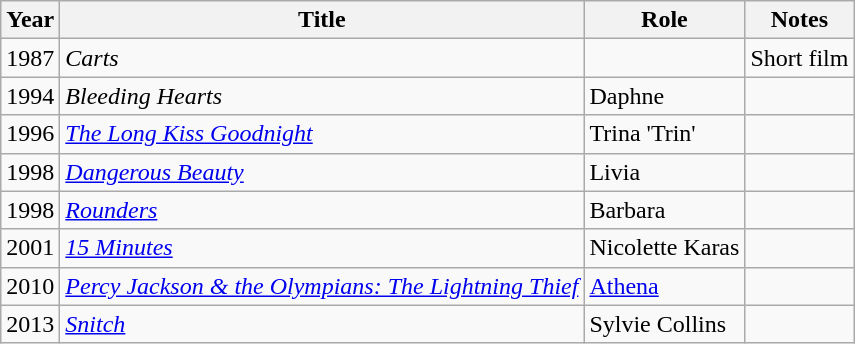<table class="wikitable sortable">
<tr>
<th>Year</th>
<th>Title</th>
<th>Role</th>
<th class="unsortable">Notes</th>
</tr>
<tr>
<td>1987</td>
<td><em>Carts</em></td>
<td></td>
<td>Short film</td>
</tr>
<tr>
<td>1994</td>
<td><em>Bleeding Hearts</em></td>
<td>Daphne</td>
<td></td>
</tr>
<tr>
<td>1996</td>
<td><em><a href='#'>The Long Kiss Goodnight</a></em></td>
<td>Trina 'Trin'</td>
<td></td>
</tr>
<tr>
<td>1998</td>
<td><em><a href='#'>Dangerous Beauty</a></em></td>
<td>Livia</td>
<td></td>
</tr>
<tr>
<td>1998</td>
<td><em><a href='#'>Rounders</a></em></td>
<td>Barbara</td>
<td></td>
</tr>
<tr>
<td>2001</td>
<td><em><a href='#'>15 Minutes</a></em></td>
<td>Nicolette Karas</td>
<td></td>
</tr>
<tr>
<td>2010</td>
<td><em><a href='#'>Percy Jackson & the Olympians: The Lightning Thief</a></em></td>
<td><a href='#'>Athena</a></td>
<td></td>
</tr>
<tr>
<td>2013</td>
<td><em><a href='#'>Snitch</a></em></td>
<td>Sylvie Collins</td>
<td></td>
</tr>
</table>
